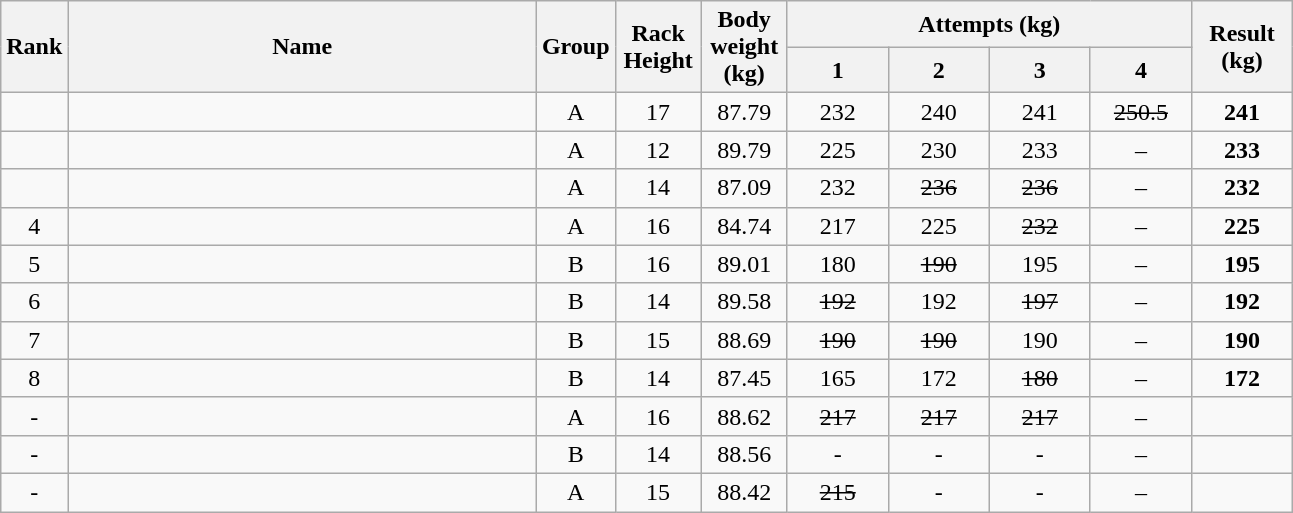<table class="wikitable" style="text-align:center;">
<tr>
<th rowspan=2>Rank</th>
<th rowspan=2 width=305>Name</th>
<th rowspan=2 width=20>Group</th>
<th rowspan=2 width=50>Rack Height</th>
<th rowspan=2 width=50>Body weight (kg)</th>
<th colspan=4>Attempts (kg)</th>
<th rowspan=2 width=60>Result (kg)</th>
</tr>
<tr>
<th width=60>1</th>
<th width=60>2</th>
<th width=60>3</th>
<th width=60>4</th>
</tr>
<tr>
<td></td>
<td align=left></td>
<td>A</td>
<td>17</td>
<td>87.79</td>
<td>232</td>
<td>240</td>
<td>241</td>
<td><s>250.5</s></td>
<td><strong>241</strong></td>
</tr>
<tr>
<td></td>
<td align=left></td>
<td>A</td>
<td>12</td>
<td>89.79</td>
<td>225</td>
<td>230</td>
<td>233</td>
<td>–</td>
<td><strong>233</strong></td>
</tr>
<tr>
<td></td>
<td align=left></td>
<td>A</td>
<td>14</td>
<td>87.09</td>
<td>232</td>
<td><s>236</s></td>
<td><s>236</s></td>
<td>–</td>
<td><strong>232</strong></td>
</tr>
<tr>
<td>4</td>
<td align=left></td>
<td>A</td>
<td>16</td>
<td>84.74</td>
<td>217</td>
<td>225</td>
<td><s>232</s></td>
<td>–</td>
<td><strong>225</strong></td>
</tr>
<tr>
<td>5</td>
<td align=left></td>
<td>B</td>
<td>16</td>
<td>89.01</td>
<td>180</td>
<td><s>190</s></td>
<td>195</td>
<td>–</td>
<td><strong>195</strong></td>
</tr>
<tr>
<td>6</td>
<td align=left></td>
<td>B</td>
<td>14</td>
<td>89.58</td>
<td><s>192</s></td>
<td>192</td>
<td><s>197</s></td>
<td>–</td>
<td><strong>192</strong></td>
</tr>
<tr>
<td>7</td>
<td align=left></td>
<td>B</td>
<td>15</td>
<td>88.69</td>
<td><s>190</s></td>
<td><s>190</s></td>
<td>190</td>
<td>–</td>
<td><strong>190</strong></td>
</tr>
<tr>
<td>8</td>
<td align=left></td>
<td>B</td>
<td>14</td>
<td>87.45</td>
<td>165</td>
<td>172</td>
<td><s>180</s></td>
<td>–</td>
<td><strong>172</strong></td>
</tr>
<tr>
<td>-</td>
<td align=left></td>
<td>A</td>
<td>16</td>
<td>88.62</td>
<td><s>217</s></td>
<td><s>217</s></td>
<td><s>217</s></td>
<td>–</td>
<td></td>
</tr>
<tr>
<td>-</td>
<td align=left></td>
<td>B</td>
<td>14</td>
<td>88.56</td>
<td>-</td>
<td>-</td>
<td>-</td>
<td>–</td>
<td></td>
</tr>
<tr>
<td>-</td>
<td align=left></td>
<td>A</td>
<td>15</td>
<td>88.42</td>
<td><s>215</s></td>
<td>-</td>
<td>-</td>
<td>–</td>
<td></td>
</tr>
</table>
